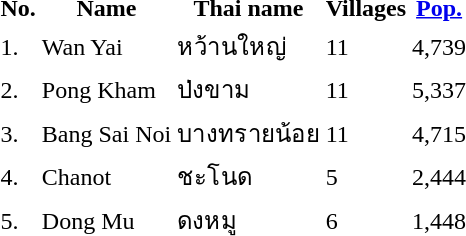<table>
<tr>
<th>No.</th>
<th>Name</th>
<th>Thai name</th>
<th>Villages</th>
<th><a href='#'>Pop.</a></th>
</tr>
<tr>
<td>1.</td>
<td>Wan Yai</td>
<td>หว้านใหญ่</td>
<td>11</td>
<td>4,739</td>
<td></td>
</tr>
<tr>
<td>2.</td>
<td>Pong Kham</td>
<td>ป่งขาม</td>
<td>11</td>
<td>5,337</td>
<td></td>
</tr>
<tr>
<td>3.</td>
<td>Bang Sai Noi</td>
<td>บางทรายน้อย</td>
<td>11</td>
<td>4,715</td>
<td></td>
</tr>
<tr>
<td>4.</td>
<td>Chanot</td>
<td>ชะโนด</td>
<td>5</td>
<td>2,444</td>
<td></td>
</tr>
<tr>
<td>5.</td>
<td>Dong Mu</td>
<td>ดงหมู</td>
<td>6</td>
<td>1,448</td>
<td></td>
</tr>
</table>
